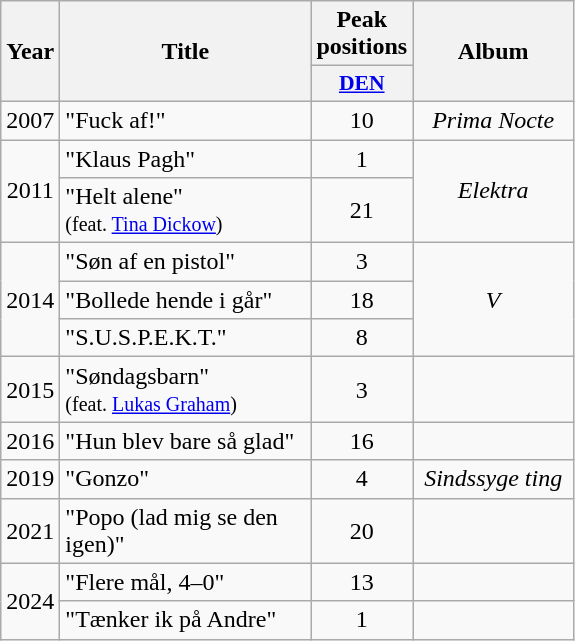<table class="wikitable">
<tr>
<th align="center" rowspan="2" width="10">Year</th>
<th align="center" rowspan="2" width="160">Title</th>
<th align="center" colspan="1" width="20">Peak positions</th>
<th align="center" rowspan="2" width="100">Album</th>
</tr>
<tr>
<th scope="col" style="width:3em;font-size:90%;"><a href='#'>DEN</a><br></th>
</tr>
<tr>
<td style="text-align:center;">2007</td>
<td>"Fuck af!"</td>
<td style="text-align:center;">10</td>
<td style="text-align:center;"><em>Prima Nocte</em></td>
</tr>
<tr>
<td style="text-align:center;" rowspan=2>2011</td>
<td>"Klaus Pagh"</td>
<td style="text-align:center;">1</td>
<td style="text-align:center;" rowspan=2><em>Elektra</em></td>
</tr>
<tr>
<td>"Helt alene"<br><small>(feat. <a href='#'>Tina Dickow</a>)</small></td>
<td style="text-align:center;">21</td>
</tr>
<tr>
<td style="text-align:center;" rowspan=3>2014</td>
<td>"Søn af en pistol"</td>
<td style="text-align:center;">3</td>
<td style="text-align:center;" rowspan=3><em>V</em></td>
</tr>
<tr>
<td>"Bollede hende i går"</td>
<td style="text-align:center;">18</td>
</tr>
<tr>
<td>"S.U.S.P.E.K.T."</td>
<td style="text-align:center;">8</td>
</tr>
<tr>
<td style="text-align:center;">2015</td>
<td>"Søndagsbarn"<br><small>(feat. <a href='#'>Lukas Graham</a>)</small></td>
<td style="text-align:center;">3</td>
<td style="text-align:center;"></td>
</tr>
<tr>
<td style="text-align:center;">2016</td>
<td>"Hun blev bare så glad"</td>
<td style="text-align:center;">16<br></td>
<td style="text-align:center;"></td>
</tr>
<tr>
<td style="text-align:center;">2019</td>
<td>"Gonzo"</td>
<td style="text-align:center;">4<br></td>
<td style="text-align:center;"><em>Sindssyge ting</em></td>
</tr>
<tr>
<td style="text-align:center;">2021</td>
<td>"Popo (lad mig se den igen)"</td>
<td style="text-align:center;">20<br></td>
<td style="text-align:center;"></td>
</tr>
<tr>
<td style="text-align:center;" rowspan="2">2024</td>
<td>"Flere mål, 4–0"<br></td>
<td style="text-align:center;">13<br></td>
<td style="text-align:center;"></td>
</tr>
<tr>
<td>"Tænker ik på Andre"<br></td>
<td style="text-align:center;">1<br></td>
<td style="text-align:center;"></td>
</tr>
</table>
